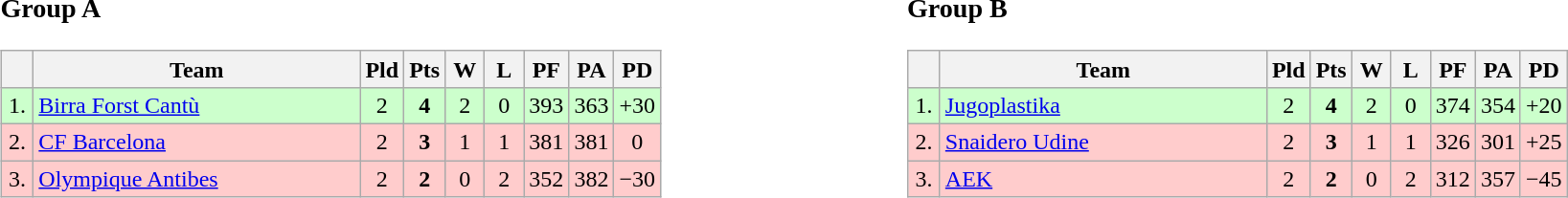<table>
<tr>
<td style="vertical-align:top; width:33%;"><br><h3>Group A</h3><table class="wikitable" style="text-align:center">
<tr>
<th width=15></th>
<th width=220>Team</th>
<th width=20>Pld</th>
<th width=20>Pts</th>
<th width=20>W</th>
<th width=20>L</th>
<th width=20>PF</th>
<th width=20>PA</th>
<th width=20>PD</th>
</tr>
<tr style="background: #ccffcc;">
<td>1.</td>
<td align=left> <a href='#'>Birra Forst Cantù</a></td>
<td>2</td>
<td><strong>4</strong></td>
<td>2</td>
<td>0</td>
<td>393</td>
<td>363</td>
<td>+30</td>
</tr>
<tr style="background: #ffcccc;">
<td>2.</td>
<td align=left> <a href='#'>CF Barcelona</a></td>
<td>2</td>
<td><strong>3</strong></td>
<td>1</td>
<td>1</td>
<td>381</td>
<td>381</td>
<td>0</td>
</tr>
<tr style="background: #ffcccc;">
<td>3.</td>
<td align=left> <a href='#'>Olympique Antibes</a></td>
<td>2</td>
<td><strong>2</strong></td>
<td>0</td>
<td>2</td>
<td>352</td>
<td>382</td>
<td>−30</td>
</tr>
</table>
</td>
<td style="vertical-align:top; width:33%;"><br><h3>Group B</h3><table class="wikitable" style="text-align:center">
<tr>
<th width=15></th>
<th width=220>Team</th>
<th width=20>Pld</th>
<th width=20>Pts</th>
<th width=20>W</th>
<th width=20>L</th>
<th width=20>PF</th>
<th width=20>PA</th>
<th width=20>PD</th>
</tr>
<tr style="background: #ccffcc;">
<td>1.</td>
<td align=left> <a href='#'>Jugoplastika</a></td>
<td>2</td>
<td><strong>4</strong></td>
<td>2</td>
<td>0</td>
<td>374</td>
<td>354</td>
<td>+20</td>
</tr>
<tr style="background: #ffcccc;">
<td>2.</td>
<td align=left> <a href='#'>Snaidero Udine</a></td>
<td>2</td>
<td><strong>3</strong></td>
<td>1</td>
<td>1</td>
<td>326</td>
<td>301</td>
<td>+25</td>
</tr>
<tr style="background: #ffcccc;">
<td>3.</td>
<td align=left> <a href='#'>AEK</a></td>
<td>2</td>
<td><strong>2</strong></td>
<td>0</td>
<td>2</td>
<td>312</td>
<td>357</td>
<td>−45</td>
</tr>
</table>
</td>
</tr>
</table>
